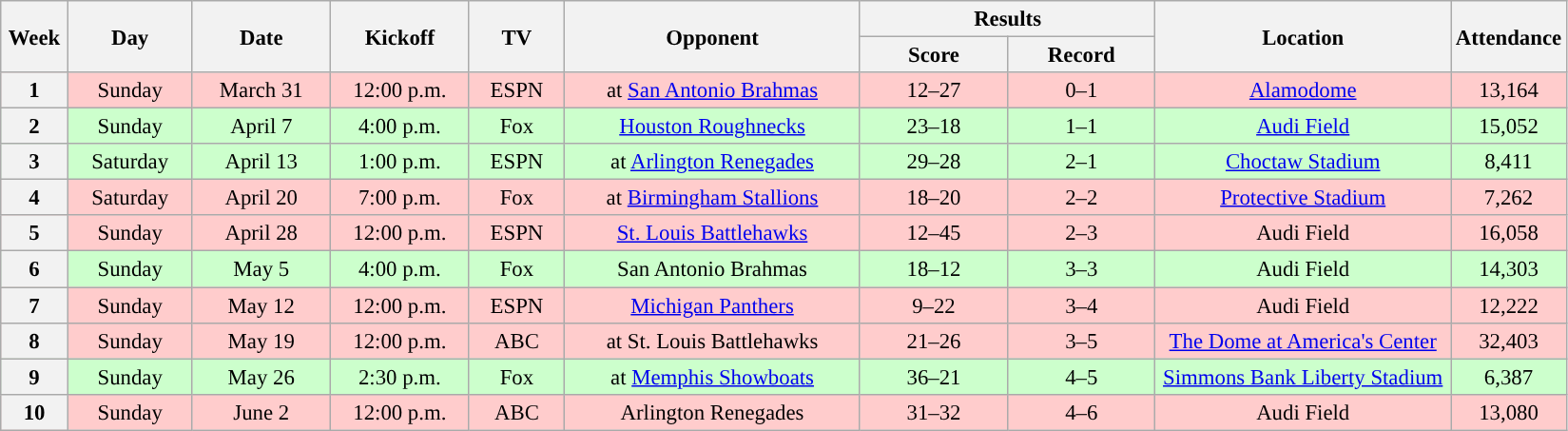<table class="wikitable" style="text-align:center; font-size: 95%;">
<tr>
<th rowspan="2" width="40">Week</th>
<th rowspan="2" width="80">Day</th>
<th rowspan="2" width="90">Date</th>
<th rowspan="2" width="90">Kickoff</th>
<th rowspan="2" width="60">TV</th>
<th rowspan="2" width="200">Opponent</th>
<th colspan="2" width="200">Results</th>
<th rowspan="2" width="200">Location</th>
<th rowspan="2">Attendance</th>
</tr>
<tr>
<th width="60">Score</th>
<th width="60">Record</th>
</tr>
<tr style="background:#ffcccc">
<th>1</th>
<td>Sunday</td>
<td>March 31</td>
<td>12:00 p.m.</td>
<td>ESPN</td>
<td>at <a href='#'>San Antonio Brahmas</a></td>
<td>12–27</td>
<td>0–1</td>
<td><a href='#'>Alamodome</a></td>
<td>13,164</td>
</tr>
<tr style="background:#ccffcc">
<th>2</th>
<td>Sunday</td>
<td>April 7</td>
<td>4:00 p.m.</td>
<td>Fox</td>
<td><a href='#'>Houston Roughnecks</a></td>
<td>23–18</td>
<td>1–1</td>
<td><a href='#'>Audi Field</a></td>
<td>15,052</td>
</tr>
<tr style="background:#ccffcc">
<th>3</th>
<td>Saturday</td>
<td>April 13</td>
<td>1:00 p.m.</td>
<td>ESPN</td>
<td>at <a href='#'>Arlington Renegades</a></td>
<td>29–28</td>
<td>2–1</td>
<td><a href='#'>Choctaw Stadium</a></td>
<td>8,411</td>
</tr>
<tr style="background:#ffcccc">
<th>4</th>
<td>Saturday</td>
<td>April 20</td>
<td>7:00 p.m.</td>
<td>Fox</td>
<td>at <a href='#'>Birmingham Stallions</a></td>
<td>18–20</td>
<td>2–2</td>
<td><a href='#'>Protective Stadium</a></td>
<td>7,262</td>
</tr>
<tr style="background:#ffcccc">
<th>5</th>
<td>Sunday</td>
<td>April 28</td>
<td>12:00 p.m.</td>
<td>ESPN</td>
<td><a href='#'>St. Louis Battlehawks</a></td>
<td>12–45</td>
<td>2–3</td>
<td>Audi Field</td>
<td>16,058</td>
</tr>
<tr style="background:#ccffcc">
<th>6</th>
<td>Sunday</td>
<td>May 5</td>
<td>4:00 p.m.</td>
<td>Fox</td>
<td>San Antonio Brahmas</td>
<td>18–12</td>
<td>3–3</td>
<td>Audi Field</td>
<td>14,303</td>
</tr>
<tr style="background:#ffcccc">
<th>7</th>
<td>Sunday</td>
<td>May 12</td>
<td>12:00 p.m.</td>
<td>ESPN</td>
<td><a href='#'>Michigan Panthers</a></td>
<td>9–22</td>
<td>3–4</td>
<td>Audi Field</td>
<td>12,222</td>
</tr>
<tr style="background:#ffcccc">
<th>8</th>
<td>Sunday</td>
<td>May 19</td>
<td>12:00 p.m.</td>
<td>ABC</td>
<td>at St. Louis Battlehawks</td>
<td>21–26</td>
<td>3–5</td>
<td><a href='#'>The Dome at America's Center</a></td>
<td>32,403</td>
</tr>
<tr style="background:#ccffcc">
<th>9</th>
<td>Sunday</td>
<td>May 26</td>
<td>2:30 p.m.</td>
<td>Fox</td>
<td>at <a href='#'>Memphis Showboats</a></td>
<td>36–21</td>
<td>4–5</td>
<td><a href='#'>Simmons Bank Liberty Stadium</a></td>
<td>6,387</td>
</tr>
<tr style="background:#ffcccc">
<th>10</th>
<td>Sunday</td>
<td>June 2</td>
<td>12:00 p.m.</td>
<td>ABC</td>
<td>Arlington Renegades</td>
<td>31–32</td>
<td>4–6</td>
<td>Audi Field</td>
<td>13,080</td>
</tr>
</table>
